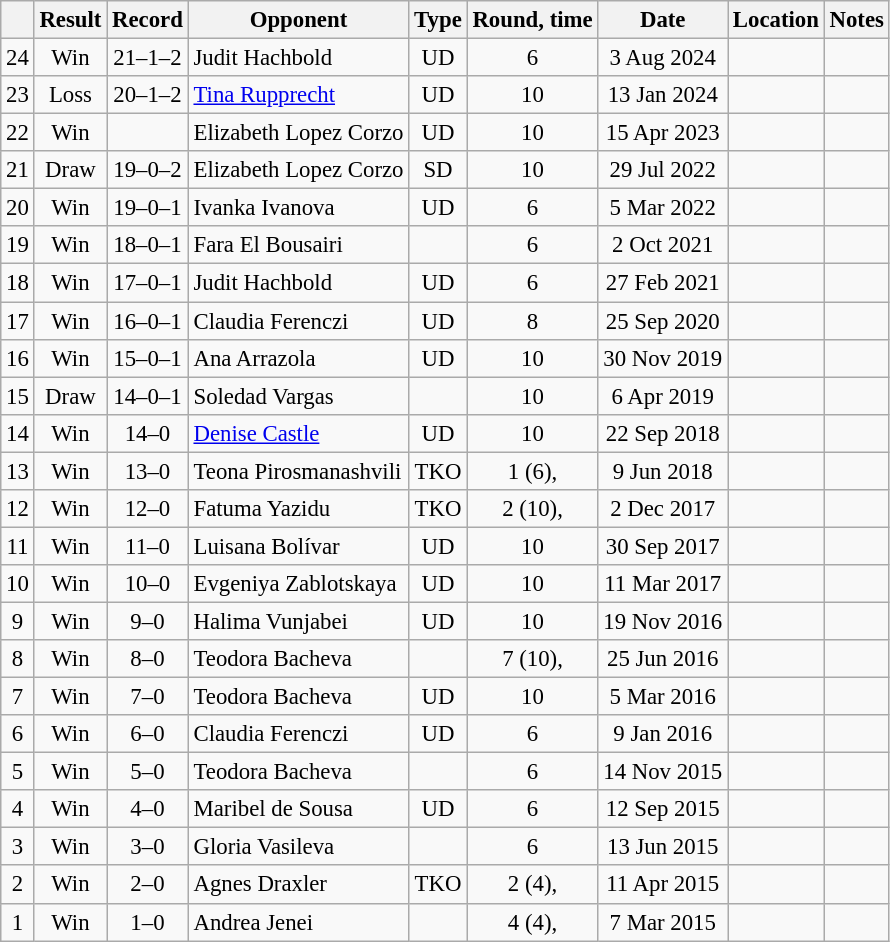<table class="wikitable" style="text-align:center; font-size:95%">
<tr>
<th></th>
<th>Result</th>
<th>Record</th>
<th>Opponent</th>
<th>Type</th>
<th>Round, time</th>
<th>Date</th>
<th>Location</th>
<th>Notes</th>
</tr>
<tr>
<td>24</td>
<td>Win</td>
<td>21–1–2</td>
<td align=left>Judit Hachbold</td>
<td>UD</td>
<td>6</td>
<td>3 Aug 2024</td>
<td align=left></td>
<td align=left></td>
</tr>
<tr>
<td>23</td>
<td>Loss</td>
<td>20–1–2</td>
<td align=left><a href='#'>Tina Rupprecht</a></td>
<td>UD</td>
<td>10</td>
<td>13 Jan 2024</td>
<td align=left></td>
<td align=left></td>
</tr>
<tr>
<td>22</td>
<td>Win</td>
<td></td>
<td align=left>Elizabeth Lopez Corzo</td>
<td>UD</td>
<td>10</td>
<td>15 Apr 2023</td>
<td align=left></td>
<td align=left></td>
</tr>
<tr>
<td>21</td>
<td>Draw</td>
<td>19–0–2</td>
<td align=left>Elizabeth Lopez Corzo</td>
<td>SD</td>
<td>10</td>
<td>29 Jul 2022</td>
<td align=left></td>
<td align=left></td>
</tr>
<tr>
<td>20</td>
<td>Win</td>
<td>19–0–1</td>
<td align=left>Ivanka Ivanova</td>
<td>UD</td>
<td>6</td>
<td>5 Mar 2022</td>
<td align=left></td>
<td align=left></td>
</tr>
<tr>
<td>19</td>
<td>Win</td>
<td>18–0–1</td>
<td align=left>Fara El Bousairi</td>
<td></td>
<td>6</td>
<td>2 Oct 2021</td>
<td align=left></td>
<td align=left></td>
</tr>
<tr>
<td>18</td>
<td>Win</td>
<td>17–0–1</td>
<td align=left>Judit Hachbold</td>
<td>UD</td>
<td>6</td>
<td>27 Feb 2021</td>
<td align=left></td>
<td align=left></td>
</tr>
<tr>
<td>17</td>
<td>Win</td>
<td>16–0–1</td>
<td align=left>Claudia Ferenczi</td>
<td>UD</td>
<td>8</td>
<td>25 Sep 2020</td>
<td align=left></td>
<td align=left></td>
</tr>
<tr>
<td>16</td>
<td>Win</td>
<td>15–0–1</td>
<td align=left>Ana Arrazola</td>
<td>UD</td>
<td>10</td>
<td>30 Nov 2019</td>
<td align=left></td>
<td align=left></td>
</tr>
<tr>
<td>15</td>
<td>Draw</td>
<td>14–0–1</td>
<td align=left>Soledad Vargas</td>
<td></td>
<td>10</td>
<td>6 Apr 2019</td>
<td align=left></td>
<td align=left></td>
</tr>
<tr>
<td>14</td>
<td>Win</td>
<td>14–0</td>
<td align=left><a href='#'>Denise Castle</a></td>
<td>UD</td>
<td>10</td>
<td>22 Sep 2018</td>
<td align=left></td>
<td align=left></td>
</tr>
<tr>
<td>13</td>
<td>Win</td>
<td>13–0</td>
<td align=left>Teona Pirosmanashvili</td>
<td>TKO</td>
<td>1 (6), </td>
<td>9 Jun 2018</td>
<td align=left></td>
<td></td>
</tr>
<tr>
<td>12</td>
<td>Win</td>
<td>12–0</td>
<td align=left>Fatuma Yazidu</td>
<td>TKO</td>
<td>2 (10), </td>
<td>2 Dec 2017</td>
<td align=left></td>
<td align=left></td>
</tr>
<tr>
<td>11</td>
<td>Win</td>
<td>11–0</td>
<td align=left>Luisana Bolívar</td>
<td>UD</td>
<td>10</td>
<td>30 Sep 2017</td>
<td align=left></td>
<td align=left></td>
</tr>
<tr>
<td>10</td>
<td>Win</td>
<td>10–0</td>
<td align=left>Evgeniya Zablotskaya</td>
<td>UD</td>
<td>10</td>
<td>11 Mar 2017</td>
<td align=left></td>
<td></td>
</tr>
<tr>
<td>9</td>
<td>Win</td>
<td>9–0</td>
<td align=left>Halima Vunjabei</td>
<td>UD</td>
<td>10</td>
<td>19 Nov 2016</td>
<td align=left></td>
<td align=left></td>
</tr>
<tr>
<td>8</td>
<td>Win</td>
<td>8–0</td>
<td align=left>Teodora Bacheva</td>
<td></td>
<td>7 (10), </td>
<td>25 Jun 2016</td>
<td align=left></td>
<td align=left></td>
</tr>
<tr>
<td>7</td>
<td>Win</td>
<td>7–0</td>
<td align=left>Teodora Bacheva</td>
<td>UD</td>
<td>10</td>
<td>5 Mar 2016</td>
<td align=left></td>
<td align=left></td>
</tr>
<tr>
<td>6</td>
<td>Win</td>
<td>6–0</td>
<td align=left>Claudia Ferenczi</td>
<td>UD</td>
<td>6</td>
<td>9 Jan 2016</td>
<td align=left></td>
<td></td>
</tr>
<tr>
<td>5</td>
<td>Win</td>
<td>5–0</td>
<td align=left>Teodora Bacheva</td>
<td></td>
<td>6</td>
<td>14 Nov 2015</td>
<td align=left></td>
<td></td>
</tr>
<tr>
<td>4</td>
<td>Win</td>
<td>4–0</td>
<td align=left>Maribel de Sousa</td>
<td>UD</td>
<td>6</td>
<td>12 Sep 2015</td>
<td align=left></td>
<td></td>
</tr>
<tr>
<td>3</td>
<td>Win</td>
<td>3–0</td>
<td align=left>Gloria Vasileva</td>
<td></td>
<td>6</td>
<td>13 Jun 2015</td>
<td align=left></td>
<td></td>
</tr>
<tr>
<td>2</td>
<td>Win</td>
<td>2–0</td>
<td align=left>Agnes Draxler</td>
<td>TKO</td>
<td>2 (4), </td>
<td>11 Apr 2015</td>
<td align=left></td>
<td></td>
</tr>
<tr>
<td>1</td>
<td>Win</td>
<td>1–0</td>
<td align=left>Andrea Jenei</td>
<td></td>
<td>4 (4), </td>
<td>7 Mar 2015</td>
<td align=left></td>
<td></td>
</tr>
</table>
